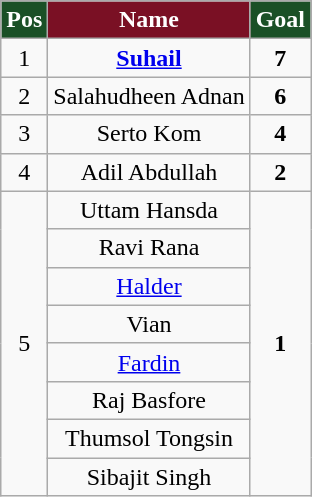<table class="wikitable" margin-left:1em;float:center>
<tr>
<th style="background:#1A5026; color:white; text-align:center;">Pos</th>
<th style="background:#7A1024; color:white; text-align:center;">Name</th>
<th style="background:#1A5026; color:white; text-align:center;">Goal</th>
</tr>
<tr>
<td style="text-align:center">1</td>
<td style="text-align:center"><strong><a href='#'>Suhail</a></strong></td>
<td style="text-align:center"><strong>7</strong></td>
</tr>
<tr>
<td style="text-align:center">2</td>
<td style="text-align:center">Salahudheen Adnan</td>
<td style="text-align:center"><strong>6</strong></td>
</tr>
<tr>
<td style="text-align:center">3</td>
<td style="text-align:center">Serto Kom</td>
<td style="text-align:center"><strong>4</strong></td>
</tr>
<tr>
<td style="text-align:center">4</td>
<td style="text-align:center">Adil Abdullah</td>
<td style="text-align:center"><strong>2</strong></td>
</tr>
<tr>
<td rowspan="8" style="text-align:center">5</td>
<td style="text-align:center">Uttam Hansda</td>
<td rowspan="8" style="text-align:center"><strong>1</strong></td>
</tr>
<tr>
<td style="text-align:center">Ravi Rana</td>
</tr>
<tr>
<td style="text-align:center"><a href='#'>Halder</a></td>
</tr>
<tr>
<td style="text-align:center">Vian</td>
</tr>
<tr>
<td style="text-align:center"><a href='#'>Fardin</a></td>
</tr>
<tr>
<td style="text-align:center">Raj Basfore</td>
</tr>
<tr>
<td style="text-align:center">Thumsol Tongsin</td>
</tr>
<tr>
<td style="text-align:center">Sibajit Singh</td>
</tr>
</table>
